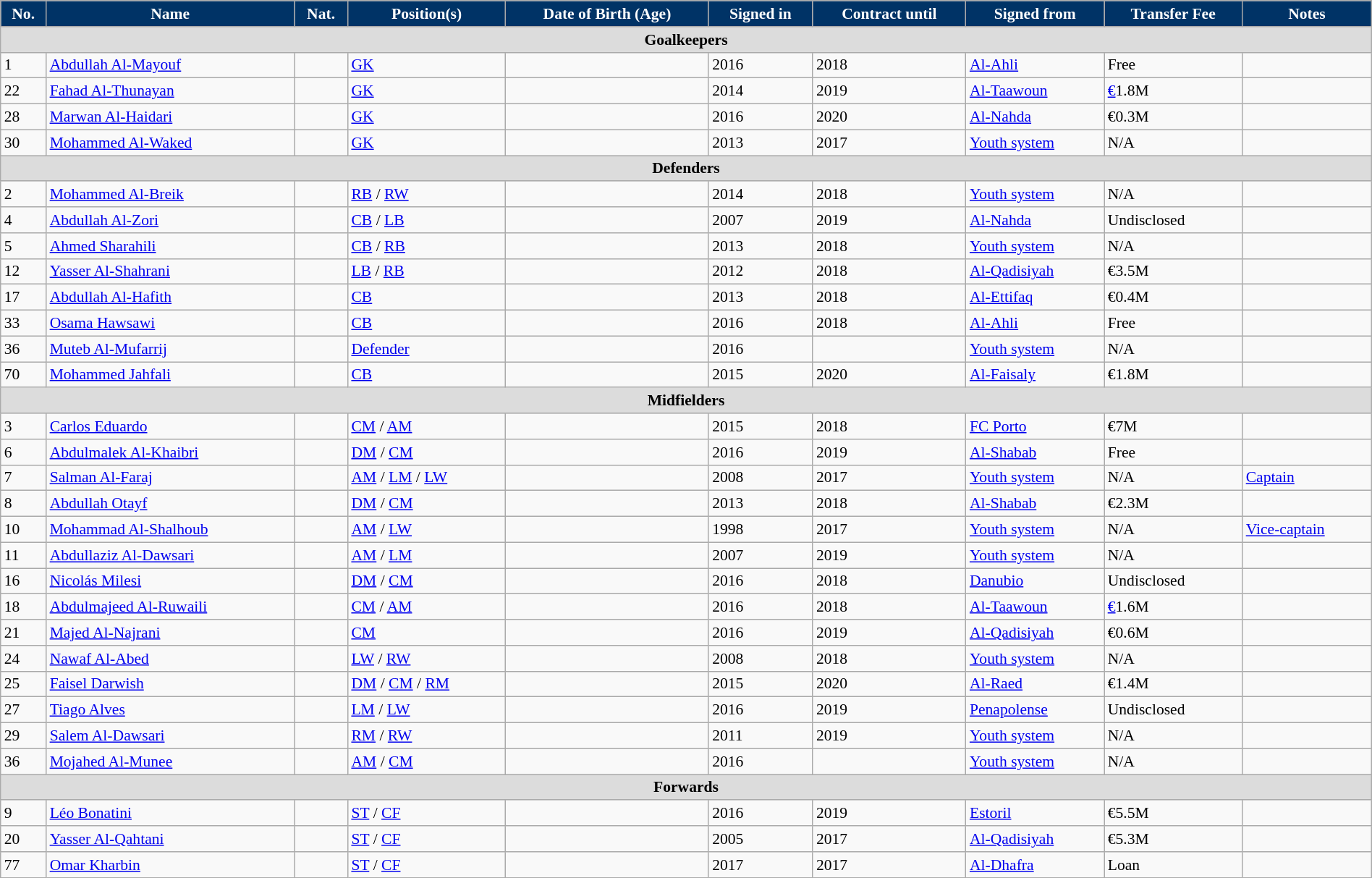<table class="wikitable" style="text-align: left; font-size:90%" width=100%>
<tr>
<th style="background:#003366; color:white; text-align:center;">No.</th>
<th style="background:#003366; color:white; text-align:center;">Name</th>
<th style="background:#003366; color:white; text-align:center;">Nat.</th>
<th style="background:#003366; color:white; text-align:center;">Position(s)</th>
<th style="background:#003366; color:white; text-align:center;">Date of Birth (Age)</th>
<th style="background:#003366; color:white; text-align:center;">Signed in</th>
<th style="background:#003366; color:white; text-align:center;">Contract until</th>
<th style="background:#003366; color:white; text-align:center;">Signed from</th>
<th style="background:#003366; color:white; text-align:center;">Transfer Fee</th>
<th style="background:#003366; color:white; text-align:center;">Notes</th>
</tr>
<tr>
<th colspan="10" style="background:#dcdcdc; text-align:center;">Goalkeepers</th>
</tr>
<tr>
<td>1</td>
<td><a href='#'>Abdullah Al-Mayouf</a></td>
<td></td>
<td><a href='#'>GK</a></td>
<td></td>
<td>2016</td>
<td>2018</td>
<td> <a href='#'>Al-Ahli</a></td>
<td>Free</td>
<td></td>
</tr>
<tr>
<td>22</td>
<td><a href='#'>Fahad Al-Thunayan</a></td>
<td></td>
<td><a href='#'>GK</a></td>
<td></td>
<td>2014</td>
<td>2019</td>
<td> <a href='#'>Al-Taawoun</a></td>
<td><a href='#'>€</a>1.8M</td>
<td></td>
</tr>
<tr>
<td>28</td>
<td><a href='#'>Marwan Al-Haidari</a></td>
<td></td>
<td><a href='#'>GK</a></td>
<td></td>
<td>2016</td>
<td>2020</td>
<td> <a href='#'>Al-Nahda</a></td>
<td>€0.3M</td>
<td></td>
</tr>
<tr>
<td>30</td>
<td><a href='#'>Mohammed Al-Waked</a></td>
<td></td>
<td><a href='#'>GK</a></td>
<td></td>
<td>2013</td>
<td>2017</td>
<td><a href='#'>Youth system</a></td>
<td>N/A</td>
<td></td>
</tr>
<tr>
<th colspan="10" style="background:#dcdcdc; text-align:center;">Defenders</th>
</tr>
<tr>
<td>2</td>
<td><a href='#'>Mohammed Al-Breik</a></td>
<td></td>
<td><a href='#'>RB</a> / <a href='#'>RW</a></td>
<td></td>
<td>2014</td>
<td>2018</td>
<td><a href='#'>Youth system</a></td>
<td>N/A</td>
<td></td>
</tr>
<tr>
<td>4</td>
<td><a href='#'>Abdullah Al-Zori</a></td>
<td></td>
<td><a href='#'>CB</a> / <a href='#'>LB</a></td>
<td></td>
<td>2007</td>
<td>2019</td>
<td> <a href='#'>Al-Nahda</a></td>
<td>Undisclosed</td>
<td></td>
</tr>
<tr>
<td>5</td>
<td><a href='#'>Ahmed Sharahili</a></td>
<td></td>
<td><a href='#'>CB</a> / <a href='#'>RB</a></td>
<td></td>
<td>2013</td>
<td>2018</td>
<td><a href='#'>Youth system</a></td>
<td>N/A</td>
<td></td>
</tr>
<tr>
<td>12</td>
<td><a href='#'>Yasser Al-Shahrani</a></td>
<td></td>
<td><a href='#'>LB</a> / <a href='#'>RB</a></td>
<td></td>
<td>2012</td>
<td>2018</td>
<td> <a href='#'>Al-Qadisiyah</a></td>
<td>€3.5M</td>
<td></td>
</tr>
<tr>
<td>17</td>
<td><a href='#'>Abdullah Al-Hafith</a></td>
<td></td>
<td><a href='#'>CB</a></td>
<td></td>
<td>2013</td>
<td>2018</td>
<td> <a href='#'>Al-Ettifaq</a></td>
<td>€0.4M</td>
<td></td>
</tr>
<tr>
<td>33</td>
<td><a href='#'>Osama Hawsawi</a></td>
<td></td>
<td><a href='#'>CB</a></td>
<td></td>
<td>2016</td>
<td>2018</td>
<td> <a href='#'>Al-Ahli</a></td>
<td>Free</td>
<td></td>
</tr>
<tr>
<td>36</td>
<td><a href='#'>Muteb Al-Mufarrij</a></td>
<td></td>
<td><a href='#'>Defender</a></td>
<td></td>
<td>2016</td>
<td></td>
<td><a href='#'>Youth system</a></td>
<td>N/A</td>
<td></td>
</tr>
<tr>
<td>70</td>
<td><a href='#'>Mohammed Jahfali</a></td>
<td></td>
<td><a href='#'>CB</a></td>
<td></td>
<td>2015</td>
<td>2020</td>
<td> <a href='#'>Al-Faisaly</a></td>
<td>€1.8M</td>
<td></td>
</tr>
<tr>
<th colspan="10" style="background:#dcdcdc; text-align:center;">Midfielders</th>
</tr>
<tr>
<td>3</td>
<td><a href='#'>Carlos Eduardo</a></td>
<td></td>
<td><a href='#'>CM</a> / <a href='#'>AM</a></td>
<td></td>
<td>2015</td>
<td>2018</td>
<td> <a href='#'>FC Porto</a></td>
<td>€7M</td>
<td></td>
</tr>
<tr>
<td>6</td>
<td><a href='#'>Abdulmalek Al-Khaibri</a></td>
<td></td>
<td><a href='#'>DM</a> / <a href='#'>CM</a></td>
<td></td>
<td>2016</td>
<td>2019</td>
<td> <a href='#'>Al-Shabab</a></td>
<td>Free</td>
</tr>
<tr>
<td>7</td>
<td><a href='#'>Salman Al-Faraj</a></td>
<td></td>
<td><a href='#'>AM</a> / <a href='#'>LM</a> / <a href='#'>LW</a></td>
<td></td>
<td>2008</td>
<td>2017</td>
<td><a href='#'>Youth system</a></td>
<td>N/A</td>
<td><a href='#'>Captain</a></td>
</tr>
<tr>
<td>8</td>
<td><a href='#'>Abdullah Otayf</a></td>
<td></td>
<td><a href='#'>DM</a> / <a href='#'>CM</a></td>
<td></td>
<td>2013</td>
<td>2018</td>
<td> <a href='#'>Al-Shabab</a></td>
<td>€2.3M</td>
<td></td>
</tr>
<tr>
<td>10</td>
<td><a href='#'>Mohammad Al-Shalhoub</a></td>
<td></td>
<td><a href='#'>AM</a> /  <a href='#'>LW</a></td>
<td></td>
<td>1998</td>
<td>2017</td>
<td><a href='#'>Youth system</a></td>
<td>N/A</td>
<td><a href='#'>Vice-captain</a></td>
</tr>
<tr>
<td>11</td>
<td><a href='#'>Abdullaziz Al-Dawsari</a></td>
<td></td>
<td><a href='#'>AM</a> /  <a href='#'>LM</a></td>
<td></td>
<td>2007</td>
<td>2019</td>
<td><a href='#'>Youth system</a></td>
<td>N/A</td>
<td></td>
</tr>
<tr>
<td>16</td>
<td><a href='#'>Nicolás Milesi</a></td>
<td></td>
<td><a href='#'>DM</a> / <a href='#'>CM</a></td>
<td></td>
<td>2016</td>
<td>2018</td>
<td> <a href='#'>Danubio</a></td>
<td>Undisclosed</td>
<td></td>
</tr>
<tr>
<td>18</td>
<td><a href='#'>Abdulmajeed Al-Ruwaili</a></td>
<td></td>
<td><a href='#'>CM</a> / <a href='#'>AM</a></td>
<td></td>
<td>2016</td>
<td>2018</td>
<td> <a href='#'>Al-Taawoun</a></td>
<td><a href='#'>€</a>1.6M</td>
<td></td>
</tr>
<tr>
<td>21</td>
<td><a href='#'>Majed Al-Najrani</a></td>
<td></td>
<td><a href='#'>CM</a></td>
<td></td>
<td>2016</td>
<td>2019</td>
<td> <a href='#'>Al-Qadisiyah</a></td>
<td>€0.6M</td>
</tr>
<tr>
<td>24</td>
<td><a href='#'>Nawaf Al-Abed</a></td>
<td></td>
<td><a href='#'>LW</a> / <a href='#'>RW</a></td>
<td></td>
<td>2008</td>
<td>2018</td>
<td><a href='#'>Youth system</a></td>
<td>N/A</td>
<td></td>
</tr>
<tr>
<td>25</td>
<td><a href='#'>Faisel Darwish</a></td>
<td></td>
<td><a href='#'>DM</a> / <a href='#'>CM</a> / <a href='#'>RM</a></td>
<td></td>
<td>2015</td>
<td>2020</td>
<td> <a href='#'>Al-Raed</a></td>
<td>€1.4M</td>
<td></td>
</tr>
<tr>
<td>27</td>
<td><a href='#'>Tiago Alves</a></td>
<td></td>
<td><a href='#'>LM</a> /  <a href='#'>LW</a></td>
<td></td>
<td>2016</td>
<td>2019</td>
<td> <a href='#'>Penapolense</a></td>
<td>Undisclosed</td>
<td></td>
</tr>
<tr>
<td>29</td>
<td><a href='#'>Salem Al-Dawsari</a></td>
<td></td>
<td><a href='#'>RM</a> / <a href='#'>RW</a></td>
<td></td>
<td>2011</td>
<td>2019</td>
<td><a href='#'>Youth system</a></td>
<td>N/A</td>
<td></td>
</tr>
<tr>
<td>36</td>
<td><a href='#'>Mojahed Al-Munee</a></td>
<td></td>
<td><a href='#'>AM</a> / <a href='#'>CM</a></td>
<td></td>
<td>2016</td>
<td></td>
<td><a href='#'>Youth system</a></td>
<td>N/A</td>
<td></td>
</tr>
<tr>
<th colspan="10" style="background:#dcdcdc; text-align:center;">Forwards</th>
</tr>
<tr>
<td>9</td>
<td><a href='#'>Léo Bonatini</a></td>
<td></td>
<td><a href='#'>ST</a> / <a href='#'>CF</a></td>
<td></td>
<td>2016</td>
<td>2019</td>
<td> <a href='#'>Estoril</a></td>
<td>€5.5M</td>
<td></td>
</tr>
<tr>
<td>20</td>
<td><a href='#'>Yasser Al-Qahtani</a></td>
<td></td>
<td><a href='#'>ST</a> / <a href='#'>CF</a></td>
<td></td>
<td>2005</td>
<td>2017</td>
<td> <a href='#'>Al-Qadisiyah</a></td>
<td>€5.3M</td>
<td></td>
</tr>
<tr>
<td>77</td>
<td><a href='#'>Omar Kharbin</a></td>
<td></td>
<td><a href='#'>ST</a> / <a href='#'>CF</a></td>
<td></td>
<td>2017</td>
<td>2017</td>
<td> <a href='#'>Al-Dhafra</a></td>
<td>Loan</td>
<td></td>
</tr>
</table>
